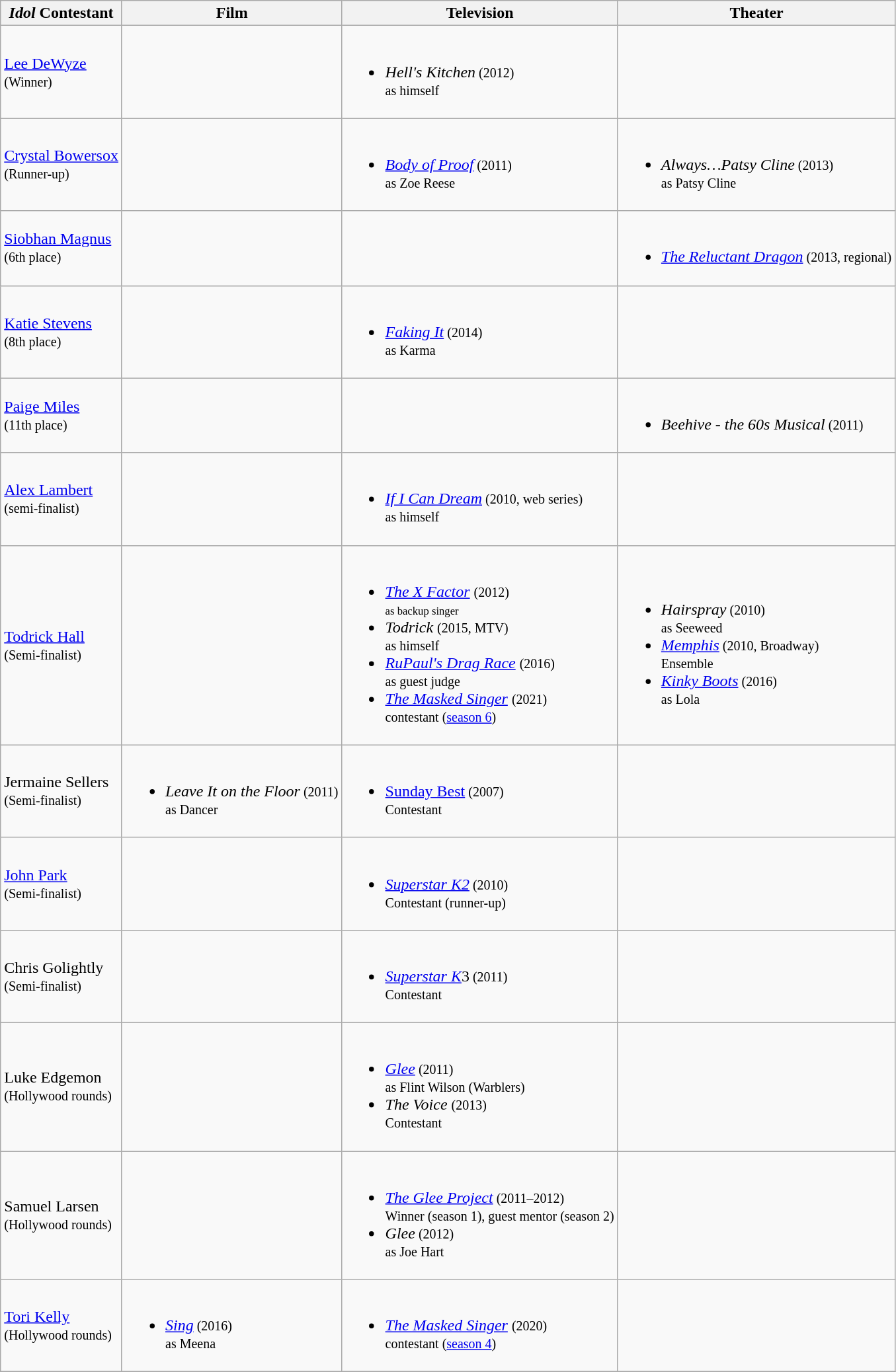<table class="wikitable">
<tr>
<th><em>Idol</em> Contestant</th>
<th>Film</th>
<th>Television</th>
<th>Theater</th>
</tr>
<tr>
<td><a href='#'>Lee DeWyze</a><br><small>(Winner)</small></td>
<td></td>
<td><br><ul><li><em>Hell's Kitchen</em><small> (2012)<br>as himself</small></li></ul></td>
<td></td>
</tr>
<tr>
<td><a href='#'>Crystal Bowersox</a><br><small>(Runner-up)</small></td>
<td></td>
<td><br><ul><li><em><a href='#'>Body of Proof</a></em><small> (2011)<br>as Zoe Reese</small></li></ul></td>
<td><br><ul><li><em>Always…Patsy Cline</em><small> (2013)<br>as Patsy Cline</small></li></ul></td>
</tr>
<tr>
<td><a href='#'>Siobhan Magnus</a><br><small>(6th place)</small></td>
<td></td>
<td></td>
<td><br><ul><li><em><a href='#'>The Reluctant Dragon</a></em><small> (2013, regional)</small></li></ul></td>
</tr>
<tr>
<td><a href='#'>Katie Stevens</a><br><small>(8th place)</small></td>
<td></td>
<td><br><ul><li><em><a href='#'>Faking It</a></em><small> (2014)<br>as Karma</small></li></ul></td>
<td></td>
</tr>
<tr>
<td><a href='#'>Paige Miles</a><br><small>(11th place)</small></td>
<td></td>
<td></td>
<td><br><ul><li><em>Beehive - the 60s Musical</em><small> (2011)</small></li></ul></td>
</tr>
<tr>
<td><a href='#'>Alex Lambert</a><br><small>(semi-finalist)</small></td>
<td></td>
<td><br><ul><li><em><a href='#'>If I Can Dream</a></em><small> (2010, web series)<br>as himself</small></li></ul></td>
<td></td>
</tr>
<tr>
<td><a href='#'>Todrick Hall</a><br><small>(Semi-finalist)</small></td>
<td></td>
<td><br><ul><li><em><a href='#'>The X Factor</a></em> <small>(2012)<br><small>as backup singer</small></small></li><li><em>Todrick</em> <small>(2015, MTV)<br>as himself</small></li><li><em><a href='#'>RuPaul's Drag Race</a></em> <small>(2016)<br>as guest judge</small></li><li><em><a href='#'>The Masked Singer</a></em> <small>(2021)<br>contestant (<a href='#'>season 6</a>)</small></li></ul></td>
<td><br><ul><li><em>Hairspray</em><small> (2010)<br>as Seeweed</small></li><li><em><a href='#'>Memphis</a></em><small> (2010, Broadway)<br>Ensemble</small></li><li><em><a href='#'>Kinky Boots</a></em><small> (2016)<br>as Lola</small></li></ul></td>
</tr>
<tr>
<td>Jermaine Sellers<br><small>(Semi-finalist)</small></td>
<td><br><ul><li><em>Leave It on the Floor</em><small> (2011)<br>as Dancer</small></li></ul></td>
<td><br><ul><li><a href='#'>Sunday Best</a><small> (2007)<br>Contestant</small></li></ul></td>
<td></td>
</tr>
<tr>
<td><a href='#'>John Park</a><br><small>(Semi-finalist)</small></td>
<td></td>
<td><br><ul><li><em><a href='#'>Superstar K2</a></em><small> (2010)<br>Contestant (runner-up)</small></li></ul></td>
<td></td>
</tr>
<tr>
<td>Chris Golightly<br><small>(Semi-finalist)</small></td>
<td></td>
<td><br><ul><li><em><a href='#'>Superstar K</a></em>3<small> (2011)<br>Contestant</small></li></ul></td>
<td></td>
</tr>
<tr>
<td>Luke Edgemon<br><small>(Hollywood rounds)</small></td>
<td></td>
<td><br><ul><li><em><a href='#'>Glee</a></em><small> (2011)<br>as Flint Wilson (Warblers)</small></li><li><em>The Voice</em> <small>(2013)<br>Contestant</small></li></ul></td>
<td></td>
</tr>
<tr>
<td>Samuel Larsen<br><small>(Hollywood rounds)</small></td>
<td></td>
<td><br><ul><li><em><a href='#'>The Glee Project</a></em><small> (2011–2012)<br>Winner (season 1), guest mentor (season 2)</small></li><li><em>Glee</em><small> (2012)<br>as Joe Hart</small></li></ul></td>
<td></td>
</tr>
<tr>
<td><a href='#'>Tori Kelly</a><br><small>(Hollywood rounds)</small></td>
<td><br><ul><li><em><a href='#'>Sing</a></em><small> (2016)<br>as Meena</small></li></ul></td>
<td><br><ul><li><em><a href='#'>The Masked Singer</a></em> <small>(2020)<br>contestant (<a href='#'>season 4</a>)</small></li></ul></td>
<td></td>
</tr>
<tr>
</tr>
</table>
